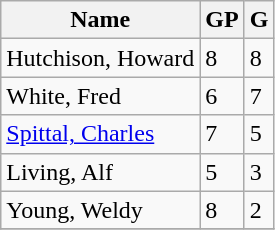<table class="wikitable">
<tr>
<th>Name</th>
<th>GP</th>
<th>G</th>
</tr>
<tr>
<td>Hutchison, Howard</td>
<td>8</td>
<td>8</td>
</tr>
<tr>
<td>White, Fred</td>
<td>6</td>
<td>7</td>
</tr>
<tr>
<td><a href='#'>Spittal, Charles</a></td>
<td>7</td>
<td>5</td>
</tr>
<tr>
<td>Living, Alf</td>
<td>5</td>
<td>3</td>
</tr>
<tr>
<td>Young, Weldy</td>
<td>8</td>
<td>2</td>
</tr>
<tr>
</tr>
</table>
